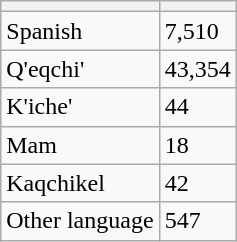<table class="wikitable sortable">
<tr>
<th></th>
<th></th>
</tr>
<tr>
<td>Spanish</td>
<td>7,510</td>
</tr>
<tr>
<td>Q'eqchi'</td>
<td>43,354</td>
</tr>
<tr>
<td>K'iche'</td>
<td>44</td>
</tr>
<tr>
<td>Mam</td>
<td>18</td>
</tr>
<tr>
<td>Kaqchikel</td>
<td>42</td>
</tr>
<tr>
<td>Other language</td>
<td>547</td>
</tr>
</table>
